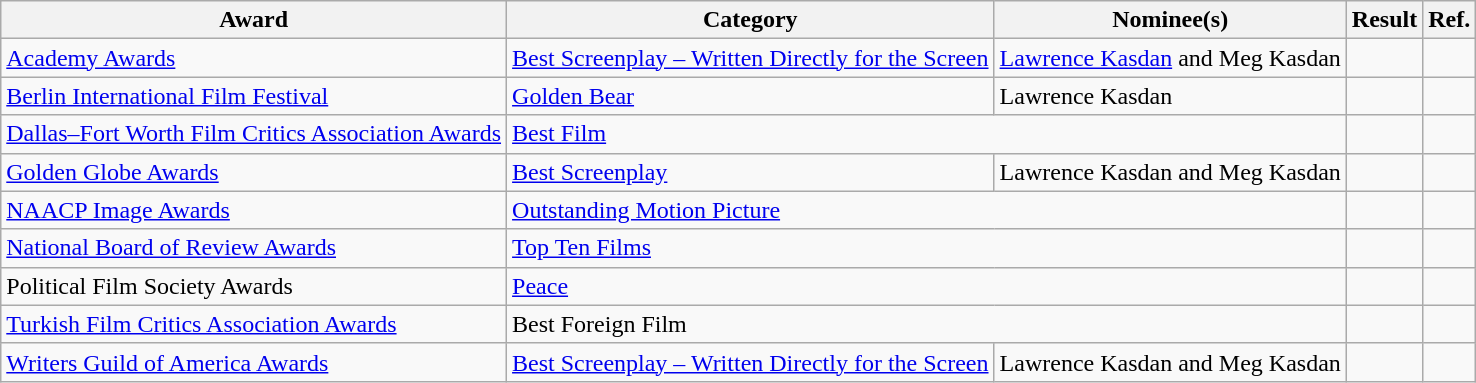<table class="wikitable plainrowheaders">
<tr>
<th>Award</th>
<th>Category</th>
<th>Nominee(s)</th>
<th>Result</th>
<th>Ref.</th>
</tr>
<tr>
<td><a href='#'>Academy Awards</a></td>
<td><a href='#'>Best Screenplay – Written Directly for the Screen</a></td>
<td><a href='#'>Lawrence Kasdan</a> and Meg Kasdan</td>
<td></td>
<td align="center"></td>
</tr>
<tr>
<td><a href='#'>Berlin International Film Festival</a></td>
<td><a href='#'>Golden Bear</a></td>
<td>Lawrence Kasdan</td>
<td></td>
<td align="center"></td>
</tr>
<tr>
<td><a href='#'>Dallas–Fort Worth Film Critics Association Awards</a></td>
<td colspan="2"><a href='#'>Best Film</a></td>
<td></td>
<td align="center"></td>
</tr>
<tr>
<td><a href='#'>Golden Globe Awards</a></td>
<td><a href='#'>Best Screenplay</a></td>
<td>Lawrence Kasdan and Meg Kasdan</td>
<td></td>
<td align="center"></td>
</tr>
<tr>
<td><a href='#'>NAACP Image Awards</a></td>
<td colspan="2"><a href='#'>Outstanding Motion Picture</a></td>
<td></td>
<td align="center"></td>
</tr>
<tr>
<td><a href='#'>National Board of Review Awards</a></td>
<td colspan="2"><a href='#'>Top Ten Films</a></td>
<td></td>
<td align="center"></td>
</tr>
<tr>
<td>Political Film Society Awards</td>
<td colspan="2"><a href='#'>Peace</a></td>
<td></td>
<td align="center"></td>
</tr>
<tr>
<td><a href='#'>Turkish Film Critics Association Awards</a></td>
<td colspan="2">Best Foreign Film</td>
<td></td>
<td align="center"></td>
</tr>
<tr>
<td><a href='#'>Writers Guild of America Awards</a></td>
<td><a href='#'>Best Screenplay – Written Directly for the Screen</a></td>
<td>Lawrence Kasdan and Meg Kasdan</td>
<td></td>
<td align="center"></td>
</tr>
</table>
